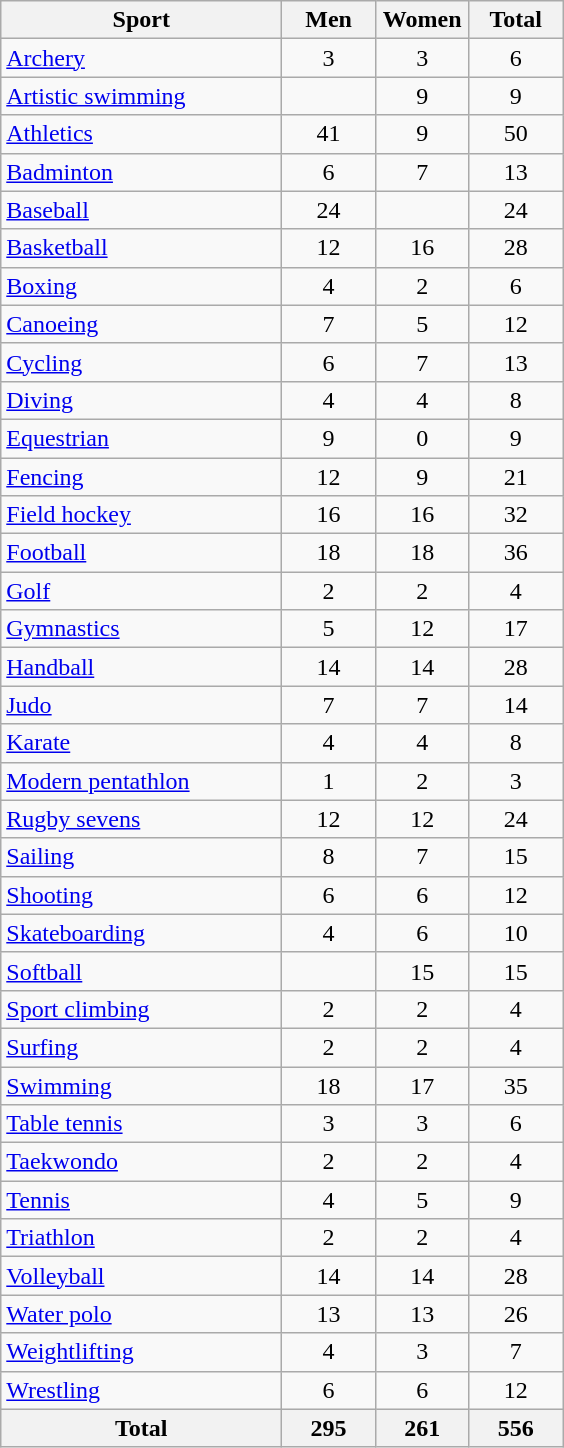<table class="wikitable sortable" style="text-align:center;">
<tr>
<th width=180>Sport</th>
<th width=55>Men</th>
<th width=55>Women</th>
<th width=55>Total</th>
</tr>
<tr>
<td align=left><a href='#'>Archery</a></td>
<td>3</td>
<td>3</td>
<td>6</td>
</tr>
<tr>
<td align=left><a href='#'>Artistic swimming</a></td>
<td></td>
<td>9</td>
<td>9</td>
</tr>
<tr>
<td align=left><a href='#'>Athletics</a></td>
<td>41</td>
<td>9</td>
<td>50</td>
</tr>
<tr>
<td align=left><a href='#'>Badminton</a></td>
<td>6</td>
<td>7</td>
<td>13</td>
</tr>
<tr>
<td align=left><a href='#'>Baseball</a></td>
<td>24</td>
<td></td>
<td>24</td>
</tr>
<tr>
<td align=left><a href='#'>Basketball</a></td>
<td>12</td>
<td>16</td>
<td>28</td>
</tr>
<tr>
<td align=left><a href='#'>Boxing</a></td>
<td>4</td>
<td>2</td>
<td>6</td>
</tr>
<tr>
<td align=left><a href='#'>Canoeing</a></td>
<td>7</td>
<td>5</td>
<td>12</td>
</tr>
<tr>
<td align=left><a href='#'>Cycling</a></td>
<td>6</td>
<td>7</td>
<td>13</td>
</tr>
<tr>
<td align=left><a href='#'>Diving</a></td>
<td>4</td>
<td>4</td>
<td>8</td>
</tr>
<tr>
<td align=left><a href='#'>Equestrian</a></td>
<td>9</td>
<td>0</td>
<td>9</td>
</tr>
<tr>
<td align=left><a href='#'>Fencing</a></td>
<td>12</td>
<td>9</td>
<td>21</td>
</tr>
<tr>
<td align=left><a href='#'>Field hockey</a></td>
<td>16</td>
<td>16</td>
<td>32</td>
</tr>
<tr>
<td align=left><a href='#'>Football</a></td>
<td>18</td>
<td>18</td>
<td>36</td>
</tr>
<tr>
<td align=left><a href='#'>Golf</a></td>
<td>2</td>
<td>2</td>
<td>4</td>
</tr>
<tr>
<td align=left><a href='#'>Gymnastics</a></td>
<td>5</td>
<td>12</td>
<td>17</td>
</tr>
<tr>
<td align=left><a href='#'>Handball</a></td>
<td>14</td>
<td>14</td>
<td>28</td>
</tr>
<tr>
<td align=left><a href='#'>Judo</a></td>
<td>7</td>
<td>7</td>
<td>14</td>
</tr>
<tr>
<td align=left><a href='#'>Karate</a></td>
<td>4</td>
<td>4</td>
<td>8</td>
</tr>
<tr>
<td align=left><a href='#'>Modern pentathlon</a></td>
<td>1</td>
<td>2</td>
<td>3</td>
</tr>
<tr>
<td align=left><a href='#'>Rugby sevens</a></td>
<td>12</td>
<td>12</td>
<td>24</td>
</tr>
<tr>
<td align=left><a href='#'>Sailing</a></td>
<td>8</td>
<td>7</td>
<td>15</td>
</tr>
<tr>
<td align=left><a href='#'>Shooting</a></td>
<td>6</td>
<td>6</td>
<td>12</td>
</tr>
<tr>
<td align=left><a href='#'>Skateboarding</a></td>
<td>4</td>
<td>6</td>
<td>10</td>
</tr>
<tr>
<td align=left><a href='#'>Softball</a></td>
<td></td>
<td>15</td>
<td>15</td>
</tr>
<tr>
<td align=left><a href='#'>Sport climbing</a></td>
<td>2</td>
<td>2</td>
<td>4</td>
</tr>
<tr>
<td align=left><a href='#'>Surfing</a></td>
<td>2</td>
<td>2</td>
<td>4</td>
</tr>
<tr>
<td align=left><a href='#'>Swimming</a></td>
<td>18</td>
<td>17</td>
<td>35</td>
</tr>
<tr>
<td align=left><a href='#'>Table tennis</a></td>
<td>3</td>
<td>3</td>
<td>6</td>
</tr>
<tr>
<td align=left><a href='#'>Taekwondo</a></td>
<td>2</td>
<td>2</td>
<td>4</td>
</tr>
<tr>
<td align=left><a href='#'>Tennis</a></td>
<td>4</td>
<td>5</td>
<td>9</td>
</tr>
<tr>
<td align=left><a href='#'>Triathlon</a></td>
<td>2</td>
<td>2</td>
<td>4</td>
</tr>
<tr>
<td align=left><a href='#'>Volleyball</a></td>
<td>14</td>
<td>14</td>
<td>28</td>
</tr>
<tr>
<td align=left><a href='#'>Water polo</a></td>
<td>13</td>
<td>13</td>
<td>26</td>
</tr>
<tr>
<td align=left><a href='#'>Weightlifting</a></td>
<td>4</td>
<td>3</td>
<td>7</td>
</tr>
<tr>
<td align=left><a href='#'>Wrestling</a></td>
<td>6</td>
<td>6</td>
<td>12</td>
</tr>
<tr>
<th>Total</th>
<th>295</th>
<th>261</th>
<th>556</th>
</tr>
</table>
